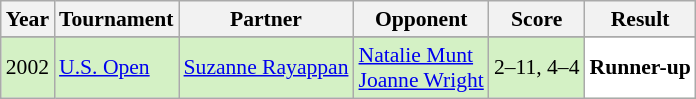<table class="sortable wikitable" style="font-size: 90%;">
<tr>
<th>Year</th>
<th>Tournament</th>
<th>Partner</th>
<th>Opponent</th>
<th>Score</th>
<th>Result</th>
</tr>
<tr>
</tr>
<tr style="background:#D4F1C5">
<td align="center">2002</td>
<td align="left"><a href='#'>U.S. Open</a></td>
<td align="left"> <a href='#'>Suzanne Rayappan</a></td>
<td align="left"> <a href='#'>Natalie Munt</a> <br>  <a href='#'>Joanne Wright</a></td>
<td align="left">2–11, 4–4</td>
<td style="text-align:left; background:white"> <strong>Runner-up</strong></td>
</tr>
</table>
